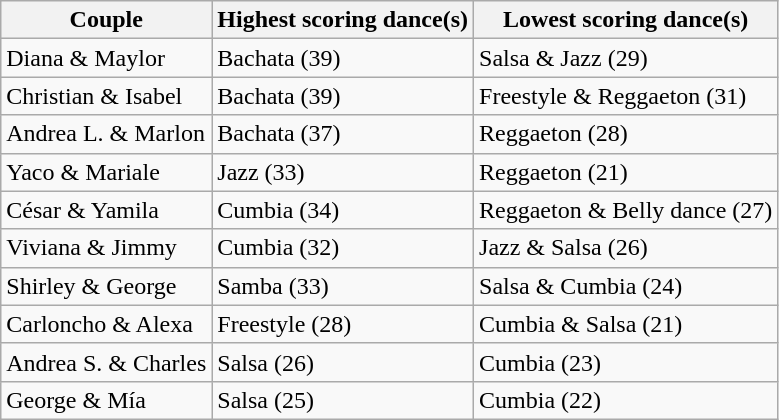<table class="wikitable">
<tr>
<th>Couple</th>
<th>Highest scoring dance(s)</th>
<th>Lowest scoring dance(s)</th>
</tr>
<tr>
<td>Diana & Maylor</td>
<td>Bachata (39)</td>
<td>Salsa & Jazz (29)</td>
</tr>
<tr>
<td>Christian & Isabel</td>
<td>Bachata (39)</td>
<td>Freestyle & Reggaeton (31)</td>
</tr>
<tr>
<td>Andrea L. & Marlon</td>
<td>Bachata (37)</td>
<td>Reggaeton (28)</td>
</tr>
<tr>
<td>Yaco & Mariale</td>
<td>Jazz (33)</td>
<td>Reggaeton (21)</td>
</tr>
<tr>
<td>César & Yamila</td>
<td>Cumbia (34)</td>
<td>Reggaeton & Belly dance (27)</td>
</tr>
<tr>
<td>Viviana & Jimmy</td>
<td>Cumbia (32)</td>
<td>Jazz & Salsa (26)</td>
</tr>
<tr>
<td>Shirley & George</td>
<td>Samba (33)</td>
<td>Salsa & Cumbia (24)</td>
</tr>
<tr>
<td>Carloncho & Alexa</td>
<td>Freestyle (28)</td>
<td>Cumbia & Salsa (21)</td>
</tr>
<tr>
<td>Andrea S. & Charles</td>
<td>Salsa (26)</td>
<td>Cumbia (23)</td>
</tr>
<tr>
<td>George & Mía</td>
<td>Salsa (25)</td>
<td>Cumbia (22)</td>
</tr>
</table>
